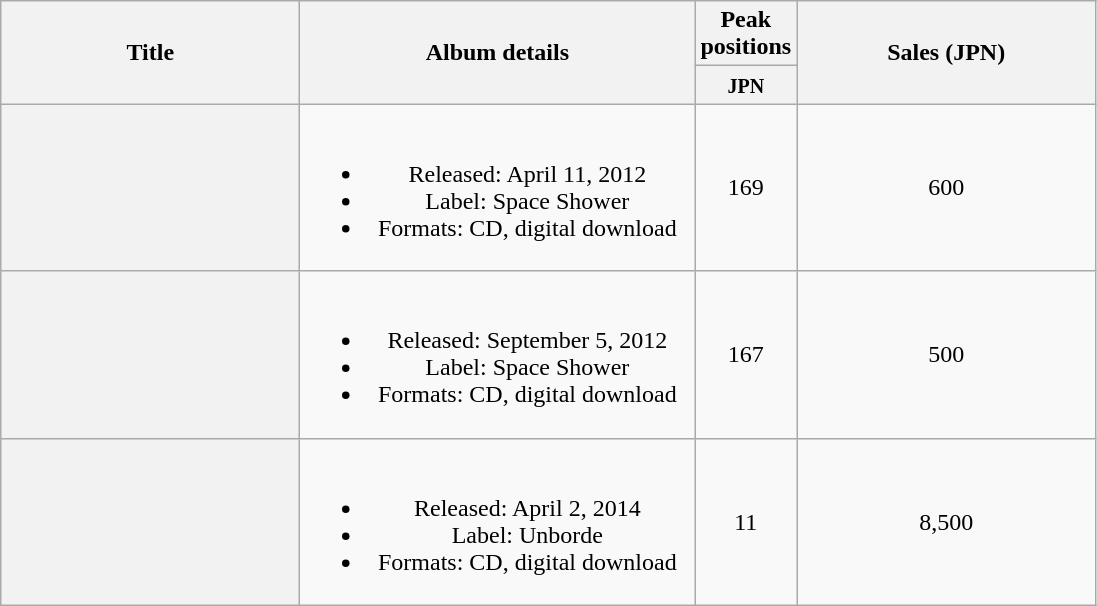<table class="wikitable plainrowheaders" style="text-align:center;">
<tr>
<th style="width:12em;" rowspan="2">Title</th>
<th style="width:16em;" rowspan="2">Album details</th>
<th colspan="1">Peak positions</th>
<th style="width:12em;" rowspan="2">Sales (JPN)</th>
</tr>
<tr>
<th style="width:2.5em;"><small>JPN</small><br></th>
</tr>
<tr>
<th scope="row"></th>
<td><br><ul><li>Released: April 11, 2012 </li><li>Label: Space Shower</li><li>Formats: CD, digital download</li></ul></td>
<td>169</td>
<td>600</td>
</tr>
<tr>
<th scope="row"></th>
<td><br><ul><li>Released: September 5, 2012 </li><li>Label: Space Shower</li><li>Formats: CD, digital download</li></ul></td>
<td>167</td>
<td>500</td>
</tr>
<tr>
<th scope="row"></th>
<td><br><ul><li>Released: April 2, 2014 </li><li>Label: Unborde</li><li>Formats: CD, digital download</li></ul></td>
<td>11</td>
<td>8,500</td>
</tr>
</table>
